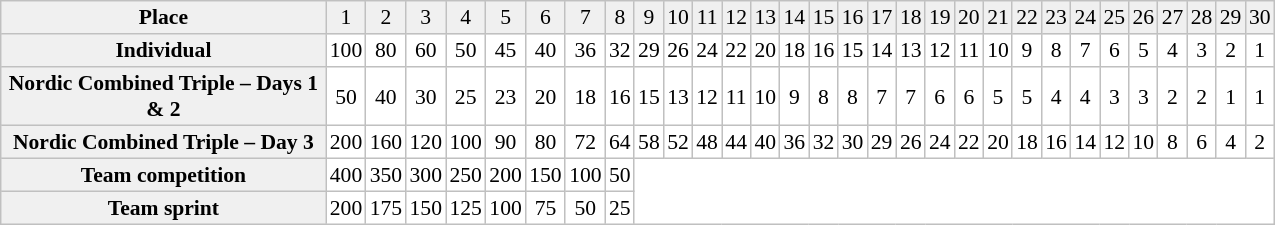<table border="1" cellpadding="2" cellspacing="0" style="border:1px solid #C0C0C0; border-collapse:collapse; font-size:90%; margin-top:1em; text-align:center" width="850">
<tr bgcolor="#F0F0F0">
<td><strong>Place</strong></td>
<td>1</td>
<td>2</td>
<td>3</td>
<td>4</td>
<td>5</td>
<td>6</td>
<td>7</td>
<td>8</td>
<td>9</td>
<td>10</td>
<td>11</td>
<td>12</td>
<td>13</td>
<td>14</td>
<td>15</td>
<td>16</td>
<td>17</td>
<td>18</td>
<td>19</td>
<td>20</td>
<td>21</td>
<td>22</td>
<td>23</td>
<td>24</td>
<td>25</td>
<td>26</td>
<td>27</td>
<td>28</td>
<td>29</td>
<td>30</td>
</tr>
<tr>
<td bgcolor="#F0F0F0"><strong>Individual</strong></td>
<td>100</td>
<td>80</td>
<td>60</td>
<td>50</td>
<td>45</td>
<td>40</td>
<td>36</td>
<td>32</td>
<td>29</td>
<td>26</td>
<td>24</td>
<td>22</td>
<td>20</td>
<td>18</td>
<td>16</td>
<td>15</td>
<td>14</td>
<td>13</td>
<td>12</td>
<td>11</td>
<td>10</td>
<td>9</td>
<td>8</td>
<td>7</td>
<td>6</td>
<td>5</td>
<td>4</td>
<td>3</td>
<td>2</td>
<td>1</td>
</tr>
<tr>
<td bgcolor="#F0F0F0"><strong>Nordic Combined Triple – Days 1 & 2</strong></td>
<td>50</td>
<td>40</td>
<td>30</td>
<td>25</td>
<td>23</td>
<td>20</td>
<td>18</td>
<td>16</td>
<td>15</td>
<td>13</td>
<td>12</td>
<td>11</td>
<td>10</td>
<td>9</td>
<td>8</td>
<td>8</td>
<td>7</td>
<td>7</td>
<td>6</td>
<td>6</td>
<td>5</td>
<td>5</td>
<td>4</td>
<td>4</td>
<td>3</td>
<td>3</td>
<td>2</td>
<td>2</td>
<td>1</td>
<td>1</td>
</tr>
<tr>
<td bgcolor="#F0F0F0"><strong>Nordic Combined Triple – Day 3</strong></td>
<td>200</td>
<td>160</td>
<td>120</td>
<td>100</td>
<td>90</td>
<td>80</td>
<td>72</td>
<td>64</td>
<td>58</td>
<td>52</td>
<td>48</td>
<td>44</td>
<td>40</td>
<td>36</td>
<td>32</td>
<td>30</td>
<td>29</td>
<td>26</td>
<td>24</td>
<td>22</td>
<td>20</td>
<td>18</td>
<td>16</td>
<td>14</td>
<td>12</td>
<td>10</td>
<td>8</td>
<td>6</td>
<td>4</td>
<td>2</td>
</tr>
<tr>
<td bgcolor="#F0F0F0"><strong>Team competition</strong></td>
<td>400</td>
<td>350</td>
<td>300</td>
<td>250</td>
<td>200</td>
<td>150</td>
<td>100</td>
<td>50</td>
</tr>
<tr>
<td bgcolor="#F0F0F0"><strong>Team sprint</strong></td>
<td>200</td>
<td>175</td>
<td>150</td>
<td>125</td>
<td>100</td>
<td>75</td>
<td>50</td>
<td>25</td>
</tr>
</table>
